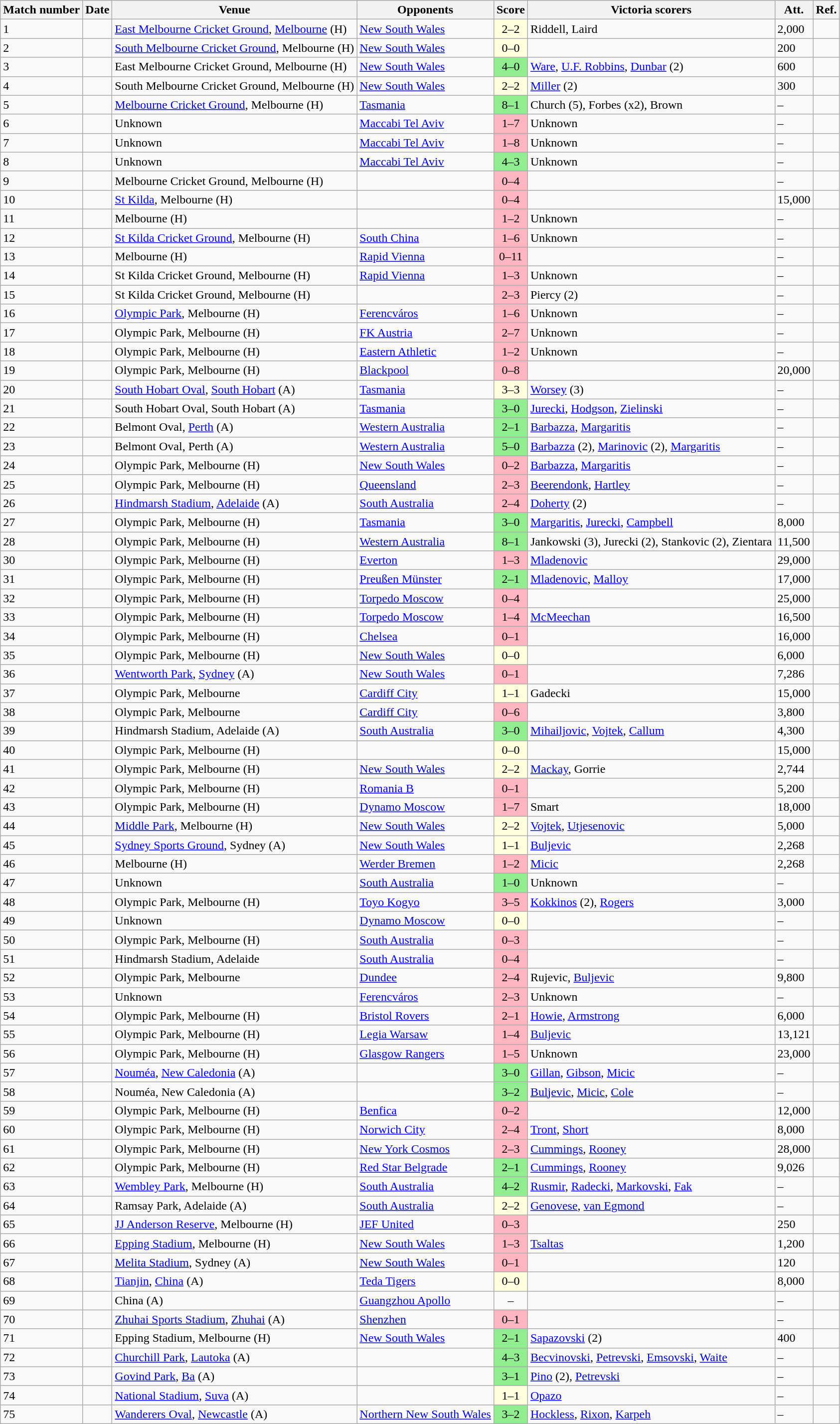<table class="wikitable sortable">
<tr>
<th>Match number</th>
<th>Date</th>
<th>Venue</th>
<th>Opponents</th>
<th>Score</th>
<th class="unsortable">Victoria scorers</th>
<th>Att.</th>
<th class="unsortable">Ref.</th>
</tr>
<tr>
<td>1</td>
<td></td>
<td><a href='#'>East Melbourne Cricket Ground</a>, <a href='#'>Melbourne</a> (H)</td>
<td> <a href='#'>New South Wales</a></td>
<td align=center bgcolor=lightyellow>2–2</td>
<td>Riddell, Laird</td>
<td>2,000</td>
<td></td>
</tr>
<tr>
<td>2</td>
<td></td>
<td><a href='#'>South Melbourne Cricket Ground</a>, Melbourne (H)</td>
<td> <a href='#'>New South Wales</a></td>
<td align=center bgcolor=lightyellow>0–0</td>
<td></td>
<td>200</td>
<td></td>
</tr>
<tr>
<td>3</td>
<td></td>
<td>East Melbourne Cricket Ground, Melbourne (H)</td>
<td> <a href='#'>New South Wales</a></td>
<td align=center bgcolor=lightgreen>4–0</td>
<td><a href='#'>Ware</a>, <a href='#'>U.F. Robbins</a>, <a href='#'>Dunbar</a> (2)</td>
<td>600</td>
<td></td>
</tr>
<tr>
<td>4</td>
<td></td>
<td>South Melbourne Cricket Ground, Melbourne (H)</td>
<td> <a href='#'>New South Wales</a></td>
<td align=center bgcolor=lightyellow>2–2</td>
<td><a href='#'>Miller</a> (2)</td>
<td>300</td>
<td></td>
</tr>
<tr>
<td>5</td>
<td></td>
<td><a href='#'>Melbourne Cricket Ground</a>, Melbourne (H)</td>
<td> <a href='#'>Tasmania</a></td>
<td align=center bgcolor=lightgreen>8–1</td>
<td>Church (5), Forbes (x2), Brown</td>
<td>–</td>
<td></td>
</tr>
<tr>
<td>6</td>
<td></td>
<td>Unknown</td>
<td><a href='#'>Maccabi Tel Aviv</a></td>
<td align=center bgcolor=lightpink>1–7</td>
<td>Unknown</td>
<td>–</td>
<td></td>
</tr>
<tr>
<td>7</td>
<td></td>
<td>Unknown</td>
<td><a href='#'>Maccabi Tel Aviv</a></td>
<td align=center bgcolor=lightpink>1–8</td>
<td>Unknown</td>
<td>–</td>
<td></td>
</tr>
<tr>
<td>8</td>
<td></td>
<td>Unknown</td>
<td><a href='#'>Maccabi Tel Aviv</a></td>
<td align=center bgcolor=lightgreen>4–3</td>
<td>Unknown</td>
<td>–</td>
<td></td>
</tr>
<tr>
<td>9</td>
<td></td>
<td>Melbourne Cricket Ground, Melbourne (H)</td>
<td></td>
<td align=center bgcolor=lightpink>0–4</td>
<td></td>
<td>–</td>
<td></td>
</tr>
<tr>
<td>10</td>
<td></td>
<td><a href='#'>St Kilda</a>, Melbourne (H)</td>
<td></td>
<td align=center bgcolor=lightpink>0–4</td>
<td></td>
<td>15,000</td>
<td></td>
</tr>
<tr>
<td>11</td>
<td></td>
<td>Melbourne (H)</td>
<td></td>
<td align=center bgcolor=lightpink>1–2</td>
<td>Unknown</td>
<td>–</td>
<td></td>
</tr>
<tr>
<td>12</td>
<td></td>
<td><a href='#'>St Kilda Cricket Ground</a>, Melbourne (H)</td>
<td><a href='#'>South China</a></td>
<td align=center bgcolor=lightpink>1–6</td>
<td>Unknown</td>
<td>–</td>
<td></td>
</tr>
<tr>
<td>13</td>
<td></td>
<td>Melbourne (H)</td>
<td><a href='#'>Rapid Vienna</a></td>
<td align=center bgcolor=lightpink>0–11</td>
<td></td>
<td>–</td>
<td></td>
</tr>
<tr>
<td>14</td>
<td></td>
<td>St Kilda Cricket Ground, Melbourne (H)</td>
<td><a href='#'>Rapid Vienna</a></td>
<td align=center bgcolor=lightpink>1–3</td>
<td>Unknown</td>
<td>–</td>
<td></td>
</tr>
<tr>
<td>15</td>
<td></td>
<td>St Kilda Cricket Ground, Melbourne (H)</td>
<td></td>
<td align=center bgcolor=lightpink>2–3</td>
<td>Piercy (2)</td>
<td>–</td>
<td></td>
</tr>
<tr>
<td>16</td>
<td></td>
<td><a href='#'>Olympic Park</a>, Melbourne (H)</td>
<td><a href='#'>Ferencváros</a></td>
<td align=center bgcolor=lightpink>1–6</td>
<td>Unknown</td>
<td>–</td>
<td></td>
</tr>
<tr>
<td>17</td>
<td></td>
<td>Olympic Park, Melbourne (H)</td>
<td><a href='#'>FK Austria</a></td>
<td align=center bgcolor=lightpink>2–7</td>
<td>Unknown</td>
<td>–</td>
<td></td>
</tr>
<tr>
<td>18</td>
<td></td>
<td>Olympic Park, Melbourne (H)</td>
<td><a href='#'>Eastern Athletic</a></td>
<td align=center bgcolor=lightpink>1–2</td>
<td>Unknown</td>
<td>–</td>
<td></td>
</tr>
<tr>
<td>19</td>
<td></td>
<td>Olympic Park, Melbourne (H)</td>
<td><a href='#'>Blackpool</a></td>
<td align=center bgcolor=lightpink>0–8</td>
<td></td>
<td>20,000</td>
<td></td>
</tr>
<tr>
<td>20</td>
<td></td>
<td><a href='#'>South Hobart Oval</a>, <a href='#'>South Hobart</a> (A)</td>
<td> <a href='#'>Tasmania</a></td>
<td align=center bgcolor=lightyellow>3–3</td>
<td><a href='#'>Worsey</a> (3)</td>
<td>–</td>
<td></td>
</tr>
<tr>
<td>21</td>
<td></td>
<td>South Hobart Oval, South Hobart (A)</td>
<td> <a href='#'>Tasmania</a></td>
<td align=center bgcolor=lightgreen>3–0</td>
<td><a href='#'>Jurecki</a>, <a href='#'>Hodgson</a>, <a href='#'>Zielinski</a></td>
<td>–</td>
<td></td>
</tr>
<tr>
<td>22</td>
<td></td>
<td>Belmont Oval, <a href='#'>Perth</a> (A)</td>
<td> <a href='#'>Western Australia</a></td>
<td align=center bgcolor=lightgreen>2–1</td>
<td><a href='#'>Barbazza</a>, <a href='#'>Margaritis</a></td>
<td>–</td>
<td></td>
</tr>
<tr>
<td>23</td>
<td></td>
<td>Belmont Oval, Perth (A)</td>
<td> <a href='#'>Western Australia</a></td>
<td align=center bgcolor=lightgreen>5–0</td>
<td><a href='#'>Barbazza</a> (2), <a href='#'>Marinovic</a> (2), <a href='#'>Margaritis</a></td>
<td>–</td>
<td></td>
</tr>
<tr>
<td>24</td>
<td></td>
<td>Olympic Park, Melbourne (H)</td>
<td> <a href='#'>New South Wales</a></td>
<td align=center bgcolor=lightpink>0–2</td>
<td><a href='#'>Barbazza</a>, <a href='#'>Margaritis</a></td>
<td>–</td>
<td></td>
</tr>
<tr>
<td>25</td>
<td></td>
<td>Olympic Park, Melbourne (H)</td>
<td> <a href='#'>Queensland</a></td>
<td align=center bgcolor=lightpink>2–3</td>
<td><a href='#'>Beerendonk</a>, <a href='#'>Hartley</a></td>
<td>–</td>
<td></td>
</tr>
<tr>
<td>26</td>
<td></td>
<td><a href='#'>Hindmarsh Stadium</a>, <a href='#'>Adelaide</a> (A)</td>
<td> <a href='#'>South Australia</a></td>
<td align=center bgcolor=lightpink>2–4</td>
<td><a href='#'>Doherty</a> (2)</td>
<td>–</td>
<td></td>
</tr>
<tr>
<td>27</td>
<td></td>
<td>Olympic Park, Melbourne (H)</td>
<td> <a href='#'>Tasmania</a></td>
<td align=center bgcolor=lightgreen>3–0</td>
<td><a href='#'>Margaritis</a>, <a href='#'>Jurecki</a>, <a href='#'>Campbell</a></td>
<td>8,000</td>
<td></td>
</tr>
<tr>
<td>28</td>
<td></td>
<td>Olympic Park, Melbourne (H)</td>
<td> <a href='#'>Western Australia</a></td>
<td align=center bgcolor=lightgreen>8–1</td>
<td>Jankowski (3), Jurecki (2), Stankovic (2), Zientara</td>
<td>11,500</td>
<td></td>
</tr>
<tr>
<td>30</td>
<td></td>
<td>Olympic Park, Melbourne (H)</td>
<td><a href='#'>Everton</a></td>
<td align=center bgcolor=lightpink>1–3</td>
<td><a href='#'>Mladenovic</a></td>
<td>29,000</td>
<td></td>
</tr>
<tr>
<td>31</td>
<td></td>
<td>Olympic Park, Melbourne (H)</td>
<td><a href='#'>Preußen Münster</a></td>
<td align=center bgcolor=lightgreen>2–1</td>
<td><a href='#'>Mladenovic</a>, <a href='#'>Malloy</a></td>
<td>17,000</td>
<td></td>
</tr>
<tr>
<td>32</td>
<td></td>
<td>Olympic Park, Melbourne (H)</td>
<td><a href='#'>Torpedo Moscow</a></td>
<td align=center bgcolor=lightpink>0–4</td>
<td></td>
<td>25,000</td>
<td></td>
</tr>
<tr>
<td>33</td>
<td></td>
<td>Olympic Park, Melbourne (H)</td>
<td><a href='#'>Torpedo Moscow</a></td>
<td align=center bgcolor=lightpink>1–4</td>
<td><a href='#'>McMeechan</a></td>
<td>16,500</td>
<td></td>
</tr>
<tr>
<td>34</td>
<td></td>
<td>Olympic Park, Melbourne (H)</td>
<td><a href='#'>Chelsea</a></td>
<td align=center bgcolor=lightpink>0–1</td>
<td></td>
<td>16,000</td>
<td></td>
</tr>
<tr>
<td>35</td>
<td></td>
<td>Olympic Park, Melbourne (H)</td>
<td> <a href='#'>New South Wales</a></td>
<td align=center bgcolor=lightyellow>0–0</td>
<td></td>
<td>6,000</td>
<td></td>
</tr>
<tr>
<td>36</td>
<td></td>
<td><a href='#'>Wentworth Park</a>, <a href='#'>Sydney</a> (A)</td>
<td> <a href='#'>New South Wales</a></td>
<td align=center bgcolor=lightpink>0–1</td>
<td></td>
<td>7,286</td>
<td></td>
</tr>
<tr>
<td>37</td>
<td></td>
<td>Olympic Park, Melbourne</td>
<td><a href='#'>Cardiff City</a></td>
<td align=center bgcolor=lightyellow>1–1</td>
<td>Gadecki</td>
<td>15,000</td>
<td></td>
</tr>
<tr>
<td>38</td>
<td></td>
<td>Olympic Park, Melbourne</td>
<td><a href='#'>Cardiff City</a></td>
<td align=center bgcolor=lightpink>0–6</td>
<td></td>
<td>3,800</td>
<td></td>
</tr>
<tr>
<td>39</td>
<td></td>
<td>Hindmarsh Stadium, Adelaide (A)</td>
<td> <a href='#'>South Australia</a></td>
<td align=center bgcolor=lightgreen>3–0</td>
<td><a href='#'>Mihailjovic</a>, <a href='#'>Vojtek</a>, <a href='#'>Callum</a></td>
<td>4,300</td>
<td></td>
</tr>
<tr>
<td>40</td>
<td></td>
<td>Olympic Park, Melbourne (H)</td>
<td></td>
<td align=center bgcolor=lightyellow>0–0</td>
<td></td>
<td>15,000</td>
<td></td>
</tr>
<tr>
<td>41</td>
<td></td>
<td>Olympic Park, Melbourne (H)</td>
<td> <a href='#'>New South Wales</a></td>
<td align=center bgcolor=lightyellow>2–2</td>
<td><a href='#'>Mackay</a>, Gorrie</td>
<td>2,744</td>
<td></td>
</tr>
<tr>
<td>42</td>
<td></td>
<td>Olympic Park, Melbourne (H)</td>
<td> <a href='#'>Romania B</a></td>
<td align=center bgcolor=lightpink>0–1</td>
<td></td>
<td>5,200</td>
<td></td>
</tr>
<tr>
<td>43</td>
<td></td>
<td>Olympic Park, Melbourne (H)</td>
<td><a href='#'>Dynamo Moscow</a></td>
<td align=center bgcolor=lightpink>1–7</td>
<td>Smart</td>
<td>18,000</td>
<td></td>
</tr>
<tr>
<td>44</td>
<td></td>
<td><a href='#'>Middle Park</a>, Melbourne (H)</td>
<td> <a href='#'>New South Wales</a></td>
<td align=center bgcolor=lightyellow>2–2</td>
<td><a href='#'>Vojtek</a>, <a href='#'>Utjesenovic</a></td>
<td>5,000</td>
<td></td>
</tr>
<tr>
<td>45</td>
<td></td>
<td><a href='#'>Sydney Sports Ground</a>, Sydney (A)</td>
<td> <a href='#'>New South Wales</a></td>
<td align=center bgcolor=lightyellow>1–1</td>
<td><a href='#'>Buljevic</a></td>
<td>2,268</td>
<td></td>
</tr>
<tr>
<td>46</td>
<td></td>
<td>Melbourne (H)</td>
<td><a href='#'>Werder Bremen</a></td>
<td align=center bgcolor=lightpink>1–2</td>
<td><a href='#'>Micic</a></td>
<td>2,268</td>
<td></td>
</tr>
<tr>
<td>47</td>
<td></td>
<td>Unknown</td>
<td> <a href='#'>South Australia</a></td>
<td align=center bgcolor=lightgreen>1–0</td>
<td>Unknown</td>
<td>–</td>
<td></td>
</tr>
<tr>
<td>48</td>
<td></td>
<td>Olympic Park, Melbourne (H)</td>
<td><a href='#'>Toyo Kogyo</a></td>
<td align=center bgcolor=lightpink>3–5</td>
<td><a href='#'>Kokkinos</a> (2), <a href='#'>Rogers</a></td>
<td>3,000</td>
<td></td>
</tr>
<tr>
<td>49</td>
<td></td>
<td>Unknown</td>
<td><a href='#'>Dynamo Moscow</a></td>
<td align=center bgcolor=lightyellow>0–0</td>
<td></td>
<td>–</td>
<td></td>
</tr>
<tr>
<td>50</td>
<td></td>
<td>Olympic Park, Melbourne (H)</td>
<td> <a href='#'>South Australia</a></td>
<td align=center bgcolor=lightpink>0–3</td>
<td></td>
<td>–</td>
<td></td>
</tr>
<tr>
<td>51</td>
<td></td>
<td>Hindmarsh Stadium, Adelaide</td>
<td> <a href='#'>South Australia</a></td>
<td align=center bgcolor=lightpink>0–4</td>
<td></td>
<td>–</td>
<td></td>
</tr>
<tr>
<td>52</td>
<td></td>
<td>Olympic Park, Melbourne</td>
<td><a href='#'>Dundee</a></td>
<td align=center bgcolor=lightpink>2–4</td>
<td>Rujevic, <a href='#'>Buljevic</a></td>
<td>9,800</td>
<td></td>
</tr>
<tr>
<td>53</td>
<td></td>
<td>Unknown</td>
<td><a href='#'>Ferencváros</a></td>
<td align=center bgcolor=lightpink>2–3</td>
<td>Unknown</td>
<td>–</td>
<td></td>
</tr>
<tr>
<td>54</td>
<td></td>
<td>Olympic Park, Melbourne (H)</td>
<td><a href='#'>Bristol Rovers</a></td>
<td align=center bgcolor=lightpink>2–1</td>
<td><a href='#'>Howie</a>, <a href='#'>Armstrong</a></td>
<td>6,000</td>
<td></td>
</tr>
<tr>
<td>55</td>
<td></td>
<td>Olympic Park, Melbourne (H)</td>
<td><a href='#'>Legia Warsaw</a></td>
<td align=center bgcolor=lightpink>1–4</td>
<td><a href='#'>Buljevic</a></td>
<td>13,121</td>
<td></td>
</tr>
<tr>
<td>56</td>
<td></td>
<td>Olympic Park, Melbourne (H)</td>
<td><a href='#'>Glasgow Rangers</a></td>
<td align=center bgcolor=lightpink>1–5</td>
<td>Unknown</td>
<td>23,000</td>
<td></td>
</tr>
<tr>
<td>57</td>
<td></td>
<td><a href='#'>Nouméa</a>, <a href='#'>New Caledonia</a> (A)</td>
<td></td>
<td align=center bgcolor=lightgreen>3–0</td>
<td><a href='#'>Gillan</a>, <a href='#'>Gibson</a>, <a href='#'>Micic</a></td>
<td>–</td>
<td></td>
</tr>
<tr>
<td>58</td>
<td></td>
<td>Nouméa, New Caledonia (A)</td>
<td></td>
<td align=center bgcolor=lightgreen>3–2</td>
<td><a href='#'>Buljevic</a>, <a href='#'>Micic</a>, <a href='#'>Cole</a></td>
<td>–</td>
<td></td>
</tr>
<tr>
<td>59</td>
<td></td>
<td>Olympic Park, Melbourne (H)</td>
<td><a href='#'>Benfica</a></td>
<td align=center bgcolor=lightpink>0–2</td>
<td></td>
<td>12,000</td>
<td></td>
</tr>
<tr>
<td>60</td>
<td></td>
<td>Olympic Park, Melbourne (H)</td>
<td><a href='#'>Norwich City</a></td>
<td align=center bgcolor=lightpink>2–4</td>
<td><a href='#'>Tront</a>, <a href='#'>Short</a></td>
<td>8,000</td>
<td></td>
</tr>
<tr>
<td>61</td>
<td></td>
<td>Olympic Park, Melbourne (H)</td>
<td><a href='#'>New York Cosmos</a></td>
<td align=center bgcolor=lightpink>2–3</td>
<td><a href='#'>Cummings</a>, <a href='#'>Rooney</a></td>
<td>28,000</td>
<td></td>
</tr>
<tr>
<td>62</td>
<td></td>
<td>Olympic Park, Melbourne (H)</td>
<td><a href='#'>Red Star Belgrade</a></td>
<td align=center bgcolor=lightgreen>2–1</td>
<td><a href='#'>Cummings</a>, <a href='#'>Rooney</a></td>
<td>9,026</td>
<td></td>
</tr>
<tr>
<td>63</td>
<td></td>
<td><a href='#'>Wembley Park</a>, Melbourne (H)</td>
<td> <a href='#'>South Australia</a></td>
<td align=center bgcolor=lightgreen>4–2</td>
<td><a href='#'>Rusmir</a>, <a href='#'>Radecki</a>, <a href='#'>Markovski</a>, <a href='#'>Fak</a></td>
<td>–</td>
<td></td>
</tr>
<tr>
<td>64</td>
<td></td>
<td>Ramsay Park, Adelaide (A)</td>
<td> <a href='#'>South Australia</a></td>
<td align=center bgcolor=lightyellow>2–2</td>
<td><a href='#'>Genovese</a>, <a href='#'>van Egmond</a></td>
<td>–</td>
<td></td>
</tr>
<tr>
<td>65</td>
<td></td>
<td><a href='#'>JJ Anderson Reserve</a>, Melbourne (H)</td>
<td><a href='#'>JEF United</a></td>
<td align=center bgcolor=lightpink>0–3</td>
<td></td>
<td>250</td>
<td></td>
</tr>
<tr>
<td>66</td>
<td></td>
<td><a href='#'>Epping Stadium</a>, Melbourne (H)</td>
<td> <a href='#'>New South Wales</a></td>
<td align=center bgcolor=lightpink>1–3</td>
<td><a href='#'>Tsaltas</a></td>
<td>1,200</td>
<td></td>
</tr>
<tr>
<td>67</td>
<td></td>
<td><a href='#'>Melita Stadium</a>, Sydney (A)</td>
<td> <a href='#'>New South Wales</a></td>
<td align=center bgcolor=lightpink>0–1</td>
<td></td>
<td>120</td>
<td></td>
</tr>
<tr>
<td>68</td>
<td></td>
<td><a href='#'>Tianjin</a>, <a href='#'>China</a> (A)</td>
<td><a href='#'>Teda Tigers</a></td>
<td align=center bgcolor=lightyellow>0–0</td>
<td></td>
<td>8,000</td>
<td></td>
</tr>
<tr>
<td>69</td>
<td></td>
<td>China (A)</td>
<td><a href='#'>Guangzhou Apollo</a></td>
<td align=center>–</td>
<td></td>
<td>–</td>
<td></td>
</tr>
<tr>
<td>70</td>
<td></td>
<td><a href='#'>Zhuhai Sports Stadium</a>, <a href='#'>Zhuhai</a> (A)</td>
<td><a href='#'>Shenzhen</a></td>
<td align=center bgcolor=lightpink>0–1</td>
<td></td>
<td>–</td>
<td></td>
</tr>
<tr>
<td>71</td>
<td></td>
<td>Epping Stadium, Melbourne (H)</td>
<td> <a href='#'>New South Wales</a></td>
<td align=center bgcolor=lightgreen>2–1</td>
<td><a href='#'>Sapazovski</a> (2)</td>
<td>400</td>
<td></td>
</tr>
<tr>
<td>72</td>
<td></td>
<td><a href='#'>Churchill Park</a>, <a href='#'>Lautoka</a> (A)</td>
<td></td>
<td align=center bgcolor=lightgreen>4–3</td>
<td><a href='#'>Becvinovski</a>, <a href='#'>Petrevski</a>, <a href='#'>Emsovski</a>, <a href='#'>Waite</a></td>
<td>–</td>
<td></td>
</tr>
<tr>
<td>73</td>
<td></td>
<td><a href='#'>Govind Park</a>, <a href='#'>Ba</a> (A)</td>
<td></td>
<td align=center bgcolor=lightgreen>3–1</td>
<td><a href='#'>Pino</a> (2), <a href='#'>Petrevski</a></td>
<td>–</td>
<td></td>
</tr>
<tr>
<td>74</td>
<td></td>
<td><a href='#'>National Stadium</a>, <a href='#'>Suva</a> (A)</td>
<td></td>
<td align=center bgcolor=lightyellow>1–1</td>
<td><a href='#'>Opazo</a></td>
<td>–</td>
<td></td>
</tr>
<tr>
<td>75</td>
<td></td>
<td><a href='#'>Wanderers Oval</a>, <a href='#'>Newcastle</a> (A)</td>
<td> <a href='#'>Northern New South Wales</a></td>
<td align=center bgcolor=lightgreen>3–2</td>
<td><a href='#'>Hockless</a>, <a href='#'>Rixon</a>, <a href='#'>Karpeh</a></td>
<td>–</td>
<td></td>
</tr>
</table>
